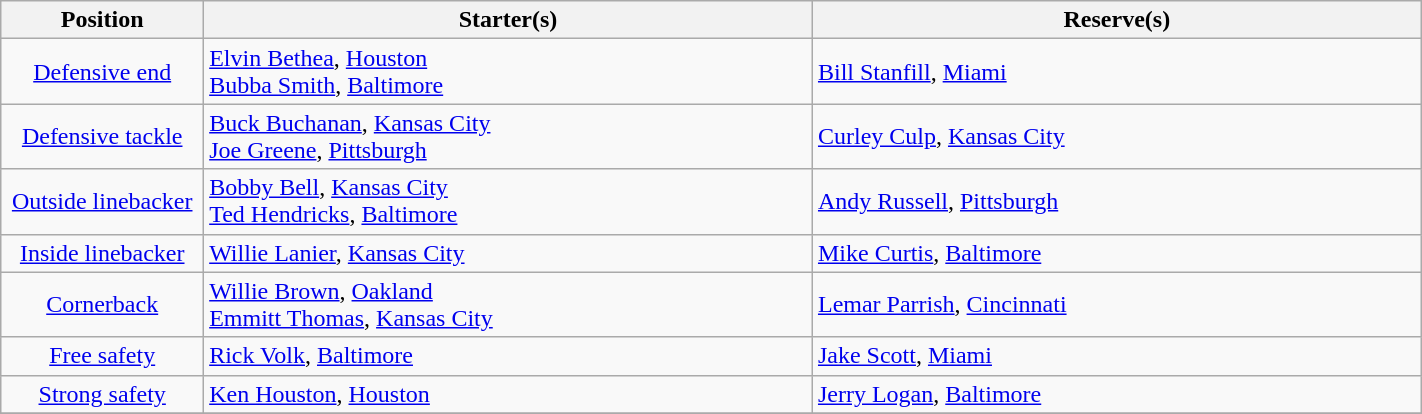<table class="wikitable" width=75%>
<tr>
<th width=10%>Position</th>
<th width=30%>Starter(s)</th>
<th width=30%>Reserve(s)</th>
</tr>
<tr>
<td align=center><a href='#'>Defensive end</a></td>
<td> <a href='#'>Elvin Bethea</a>, <a href='#'>Houston</a><br> <a href='#'>Bubba Smith</a>, <a href='#'>Baltimore</a></td>
<td> <a href='#'>Bill Stanfill</a>, <a href='#'>Miami</a></td>
</tr>
<tr>
<td align=center><a href='#'>Defensive tackle</a></td>
<td> <a href='#'>Buck Buchanan</a>, <a href='#'>Kansas City</a><br> <a href='#'>Joe Greene</a>, <a href='#'>Pittsburgh</a></td>
<td> <a href='#'>Curley Culp</a>, <a href='#'>Kansas City</a></td>
</tr>
<tr>
<td align=center><a href='#'>Outside linebacker</a></td>
<td> <a href='#'>Bobby Bell</a>, <a href='#'>Kansas City</a><br> <a href='#'>Ted Hendricks</a>, <a href='#'>Baltimore</a></td>
<td> <a href='#'>Andy Russell</a>, <a href='#'>Pittsburgh</a></td>
</tr>
<tr>
<td align=center><a href='#'>Inside linebacker</a></td>
<td> <a href='#'>Willie Lanier</a>, <a href='#'>Kansas City</a></td>
<td> <a href='#'>Mike Curtis</a>, <a href='#'>Baltimore</a></td>
</tr>
<tr>
<td align=center><a href='#'>Cornerback</a></td>
<td> <a href='#'>Willie Brown</a>, <a href='#'>Oakland</a><br> <a href='#'>Emmitt Thomas</a>, <a href='#'>Kansas City</a></td>
<td> <a href='#'>Lemar Parrish</a>, <a href='#'>Cincinnati</a></td>
</tr>
<tr>
<td align=center><a href='#'>Free safety</a></td>
<td> <a href='#'>Rick Volk</a>, <a href='#'>Baltimore</a></td>
<td> <a href='#'>Jake Scott</a>, <a href='#'>Miami</a></td>
</tr>
<tr>
<td align=center><a href='#'>Strong safety</a></td>
<td> <a href='#'>Ken Houston</a>, <a href='#'>Houston</a></td>
<td> <a href='#'>Jerry Logan</a>, <a href='#'>Baltimore</a></td>
</tr>
<tr>
</tr>
</table>
